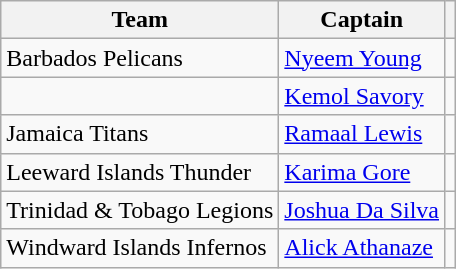<table class="wikitable" style="text-align:left">
<tr>
<th>Team</th>
<th>Captain</th>
<th></th>
</tr>
<tr>
<td>Barbados Pelicans</td>
<td><a href='#'>Nyeem Young</a></td>
<td></td>
</tr>
<tr>
<td></td>
<td><a href='#'>Kemol Savory</a></td>
<td></td>
</tr>
<tr>
<td>Jamaica Titans</td>
<td><a href='#'>Ramaal Lewis</a></td>
<td></td>
</tr>
<tr>
<td>Leeward Islands Thunder</td>
<td><a href='#'>Karima Gore</a></td>
<td></td>
</tr>
<tr>
<td>Trinidad & Tobago Legions</td>
<td><a href='#'>Joshua Da Silva</a></td>
<td></td>
</tr>
<tr>
<td>Windward Islands Infernos</td>
<td><a href='#'>Alick Athanaze</a></td>
<td></td>
</tr>
</table>
